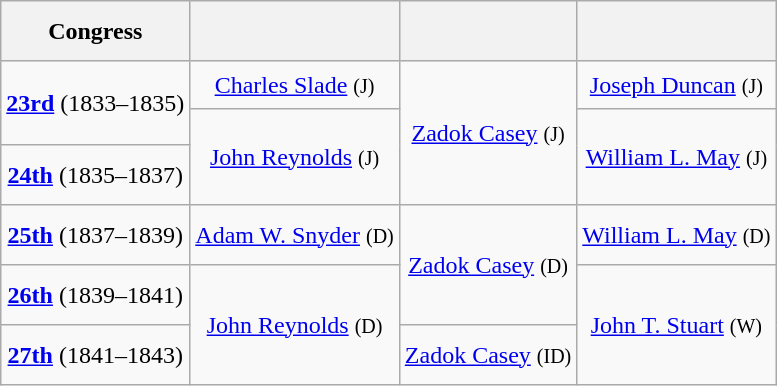<table class=wikitable style="text-align:center">
<tr style="height:2.5em">
<th>Congress</th>
<th></th>
<th></th>
<th></th>
</tr>
<tr style="height:2em">
<td rowspan=2><strong><a href='#'>23rd</a></strong> (1833–1835)</td>
<td><a href='#'>Charles Slade</a> <small>(J)</small></td>
<td rowspan=3 ><a href='#'>Zadok Casey</a> <small>(J)</small></td>
<td><a href='#'>Joseph Duncan</a> <small>(J)</small></td>
</tr>
<tr style="height:1.5em">
<td rowspan=2 ><a href='#'>John Reynolds</a> <small>(J)</small></td>
<td rowspan=2 ><a href='#'>William L. May</a> <small>(J)</small></td>
</tr>
<tr style="height:2.5em">
<td><strong><a href='#'>24th</a></strong> (1835–1837)</td>
</tr>
<tr style="height:2.5em">
<td><strong><a href='#'>25th</a></strong> (1837–1839)</td>
<td><a href='#'>Adam W. Snyder</a> <small>(D)</small></td>
<td rowspan=2 ><a href='#'>Zadok Casey</a> <small>(D)</small></td>
<td><a href='#'>William L. May</a> <small>(D)</small></td>
</tr>
<tr style="height:2.5em">
<td><strong><a href='#'>26th</a></strong> (1839–1841)</td>
<td rowspan=2 ><a href='#'>John Reynolds</a> <small>(D)</small></td>
<td rowspan=2 ><a href='#'>John T. Stuart</a> <small>(W)</small></td>
</tr>
<tr style="height:2.5em">
<td><strong><a href='#'>27th</a></strong> (1841–1843)</td>
<td><a href='#'>Zadok Casey</a> <small>(ID)</small></td>
</tr>
</table>
